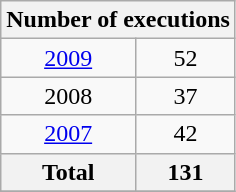<table class="wikitable" style="text-align:center;">
<tr>
<th colspan="2">Number of executions</th>
</tr>
<tr>
<td><a href='#'>2009</a></td>
<td>52</td>
</tr>
<tr>
<td>2008</td>
<td>37</td>
</tr>
<tr>
<td><a href='#'>2007</a></td>
<td>42</td>
</tr>
<tr>
<th>Total</th>
<th>131</th>
</tr>
<tr>
</tr>
</table>
